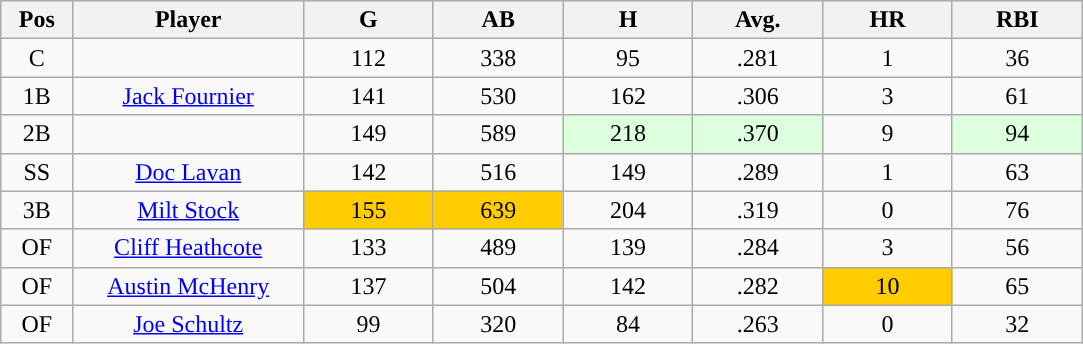<table class="wikitable sortable">
<tr>
<th bgcolor="#DDDDFF" width="5%">Pos</th>
<th bgcolor="#DDDDFF" width="16%">Player</th>
<th bgcolor="#DDDDFF" width="9%">G</th>
<th bgcolor="#DDDDFF" width="9%">AB</th>
<th bgcolor="#DDDDFF" width="9%">H</th>
<th bgcolor="#DDDDFF" width="9%">Avg.</th>
<th bgcolor="#DDDDFF" width="9%">HR</th>
<th bgcolor="#DDDDFF" width="9%">RBI</th>
</tr>
<tr align="center">
<td>C</td>
<td></td>
<td>112</td>
<td>338</td>
<td>95</td>
<td>.281</td>
<td>1</td>
<td>36</td>
</tr>
<tr align="center">
<td>1B</td>
<td><a href='#'>Jack Fournier</a></td>
<td>141</td>
<td>530</td>
<td>162</td>
<td>.306</td>
<td>3</td>
<td>61</td>
</tr>
<tr align=center>
<td>2B</td>
<td></td>
<td>149</td>
<td>589</td>
<td style="background:#DDFFDD;">218</td>
<td style="background:#DDFFDD;">.370</td>
<td>9</td>
<td style="background:#DDFFDD;">94</td>
</tr>
<tr align="center">
<td>SS</td>
<td><a href='#'>Doc Lavan</a></td>
<td>142</td>
<td>516</td>
<td>149</td>
<td>.289</td>
<td>1</td>
<td>63</td>
</tr>
<tr align=center>
<td>3B</td>
<td><a href='#'>Milt Stock</a></td>
<td style="background:#fc0;">155</td>
<td style="background:#fc0;">639</td>
<td>204</td>
<td>.319</td>
<td>0</td>
<td>76</td>
</tr>
<tr align=center>
<td>OF</td>
<td><a href='#'>Cliff Heathcote</a></td>
<td>133</td>
<td>489</td>
<td>139</td>
<td>.284</td>
<td>3</td>
<td>56</td>
</tr>
<tr align=center>
<td>OF</td>
<td><a href='#'>Austin McHenry</a></td>
<td>137</td>
<td>504</td>
<td>142</td>
<td>.282</td>
<td style="background:#fc0;">10</td>
<td>65</td>
</tr>
<tr align=center>
<td>OF</td>
<td><a href='#'>Joe Schultz</a></td>
<td>99</td>
<td>320</td>
<td>84</td>
<td>.263</td>
<td>0</td>
<td>32</td>
</tr>
</table>
